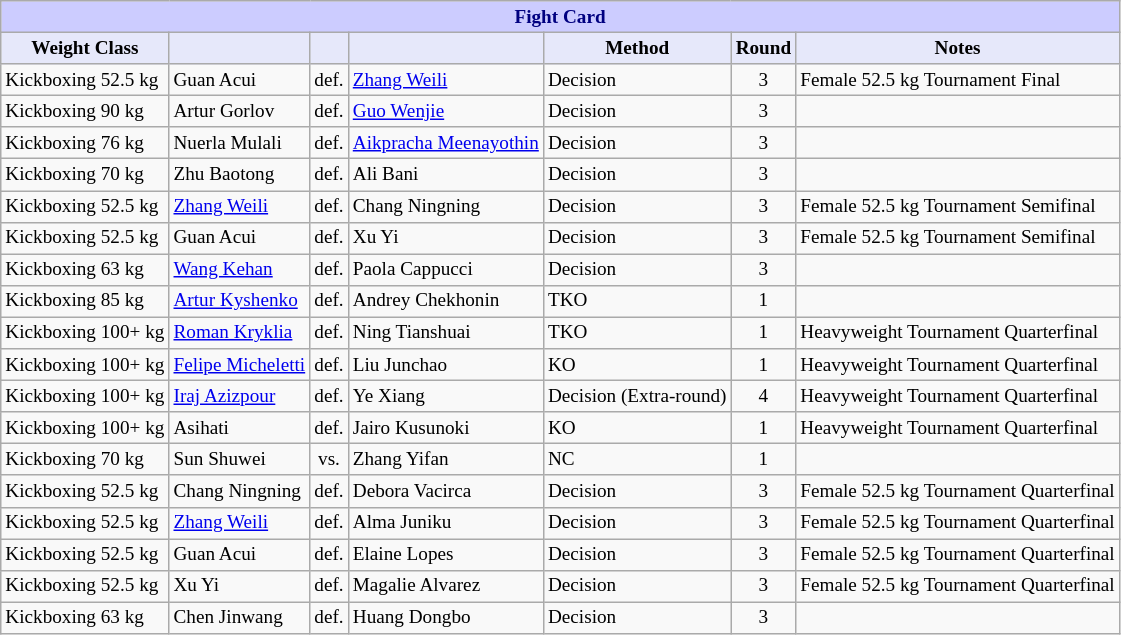<table class="wikitable" style="font-size: 80%;">
<tr>
<th colspan="8" style="background-color: #ccf; color: #000080; text-align: center;"><strong>Fight Card</strong></th>
</tr>
<tr>
<th colspan="1" style="background-color: #E6E8FA; color: #000000; text-align: center;">Weight Class</th>
<th colspan="1" style="background-color: #E6E8FA; color: #000000; text-align: center;"></th>
<th colspan="1" style="background-color: #E6E8FA; color: #000000; text-align: center;"></th>
<th colspan="1" style="background-color: #E6E8FA; color: #000000; text-align: center;"></th>
<th colspan="1" style="background-color: #E6E8FA; color: #000000; text-align: center;">Method</th>
<th colspan="1" style="background-color: #E6E8FA; color: #000000; text-align: center;">Round</th>
<th colspan="1" style="background-color: #E6E8FA; color: #000000; text-align: center;">Notes</th>
</tr>
<tr>
<td>Kickboxing 52.5 kg</td>
<td> Guan Acui</td>
<td align=center>def.</td>
<td> <a href='#'>Zhang Weili</a></td>
<td>Decision</td>
<td align=center>3</td>
<td>Female 52.5 kg Tournament Final</td>
</tr>
<tr>
<td>Kickboxing 90 kg</td>
<td> Artur Gorlov</td>
<td align=center>def.</td>
<td> <a href='#'>Guo Wenjie</a></td>
<td>Decision</td>
<td align=center>3</td>
<td></td>
</tr>
<tr>
<td>Kickboxing 76 kg</td>
<td> Nuerla Mulali</td>
<td align=center>def.</td>
<td> <a href='#'>Aikpracha Meenayothin</a></td>
<td>Decision</td>
<td align=center>3</td>
<td></td>
</tr>
<tr>
<td>Kickboxing 70 kg</td>
<td> Zhu Baotong</td>
<td align=center>def.</td>
<td> Ali Bani</td>
<td>Decision</td>
<td align=center>3</td>
<td></td>
</tr>
<tr>
<td>Kickboxing 52.5 kg</td>
<td> <a href='#'>Zhang Weili</a></td>
<td align=center>def.</td>
<td> Chang Ningning</td>
<td>Decision</td>
<td align=center>3</td>
<td>Female 52.5 kg Tournament Semifinal</td>
</tr>
<tr>
<td>Kickboxing 52.5 kg</td>
<td> Guan Acui</td>
<td align=center>def.</td>
<td> Xu Yi</td>
<td>Decision</td>
<td align=center>3</td>
<td>Female 52.5 kg Tournament Semifinal</td>
</tr>
<tr>
<td>Kickboxing 63 kg</td>
<td> <a href='#'>Wang Kehan</a></td>
<td align=center>def.</td>
<td> Paola Cappucci</td>
<td>Decision</td>
<td align=center>3</td>
<td></td>
</tr>
<tr>
<td>Kickboxing 85 kg</td>
<td> <a href='#'>Artur Kyshenko</a></td>
<td align=center>def.</td>
<td> Andrey Chekhonin</td>
<td>TKO</td>
<td align=center>1</td>
<td></td>
</tr>
<tr>
<td>Kickboxing 100+ kg</td>
<td> <a href='#'>Roman Kryklia</a></td>
<td align=center>def.</td>
<td> Ning Tianshuai</td>
<td>TKO</td>
<td align=center>1</td>
<td>Heavyweight Tournament Quarterfinal</td>
</tr>
<tr>
<td>Kickboxing 100+ kg</td>
<td> <a href='#'>Felipe Micheletti</a></td>
<td align=center>def.</td>
<td> Liu Junchao</td>
<td>KO</td>
<td align=center>1</td>
<td>Heavyweight Tournament Quarterfinal</td>
</tr>
<tr>
<td>Kickboxing 100+ kg</td>
<td> <a href='#'>Iraj Azizpour</a></td>
<td align=center>def.</td>
<td> Ye Xiang</td>
<td>Decision (Extra-round)</td>
<td align=center>4</td>
<td>Heavyweight Tournament Quarterfinal</td>
</tr>
<tr>
<td>Kickboxing 100+ kg</td>
<td> Asihati</td>
<td align=center>def.</td>
<td> Jairo Kusunoki</td>
<td>KO</td>
<td align=center>1</td>
<td>Heavyweight Tournament Quarterfinal</td>
</tr>
<tr>
<td>Kickboxing 70 kg</td>
<td> Sun Shuwei</td>
<td align=center>vs.</td>
<td> Zhang Yifan</td>
<td>NC</td>
<td align=center>1</td>
<td></td>
</tr>
<tr>
<td>Kickboxing 52.5 kg</td>
<td> Chang Ningning</td>
<td align=center>def.</td>
<td> Debora Vacirca</td>
<td>Decision</td>
<td align=center>3</td>
<td>Female 52.5 kg Tournament Quarterfinal</td>
</tr>
<tr>
<td>Kickboxing 52.5 kg</td>
<td> <a href='#'>Zhang Weili</a></td>
<td align=center>def.</td>
<td> Alma Juniku</td>
<td>Decision</td>
<td align=center>3</td>
<td>Female 52.5 kg Tournament Quarterfinal</td>
</tr>
<tr>
<td>Kickboxing 52.5 kg</td>
<td> Guan Acui</td>
<td align=center>def.</td>
<td> Elaine Lopes</td>
<td>Decision</td>
<td align=center>3</td>
<td>Female 52.5 kg Tournament Quarterfinal</td>
</tr>
<tr>
<td>Kickboxing 52.5 kg</td>
<td> Xu Yi</td>
<td align=center>def.</td>
<td> Magalie Alvarez</td>
<td>Decision</td>
<td align=center>3</td>
<td>Female 52.5 kg Tournament Quarterfinal</td>
</tr>
<tr>
<td>Kickboxing 63 kg</td>
<td> Chen Jinwang</td>
<td align=center>def.</td>
<td> Huang Dongbo</td>
<td>Decision</td>
<td align=center>3</td>
<td></td>
</tr>
</table>
